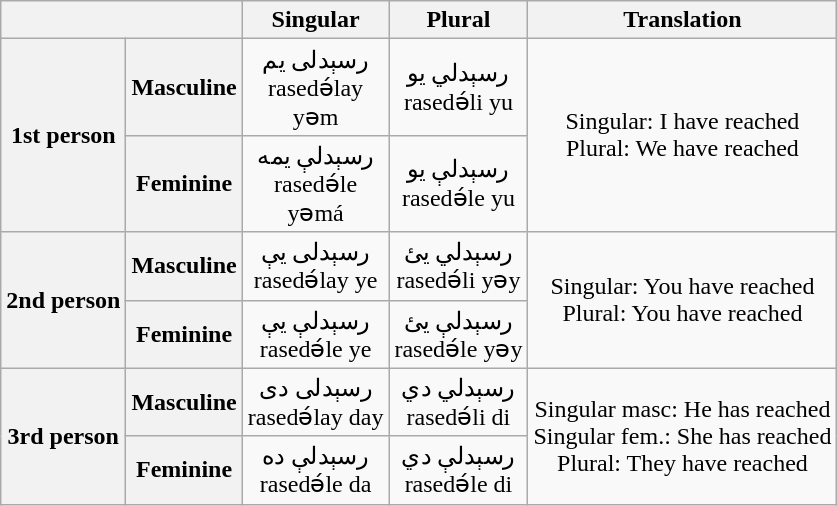<table class="wikitable" style="text-align: center">
<tr>
<th colspan="2"></th>
<th>Singular</th>
<th>Plural</th>
<th>Translation</th>
</tr>
<tr>
<th rowspan="2">1st person</th>
<th>Masculine</th>
<td>رسېدلی یم<br>rasedə́lay<br>yəm</td>
<td>رسېدلي یو<br>rasedə́li yu</td>
<td rowspan="2">Singular: I have reached<br>Plural: We have reached</td>
</tr>
<tr>
<th>Feminine</th>
<td>رسېدلې يمه<br>rasedə́le<br>yəmá</td>
<td>رسېدلې یو<br>rasedə́le yu</td>
</tr>
<tr>
<th rowspan="2">2nd person</th>
<th>Masculine</th>
<td>رسېدلی یې<br>rasedə́lay ye</td>
<td>رسېدلي یئ<br>rasedə́li yəy</td>
<td rowspan="2">Singular: You have reached<br>Plural: You have reached</td>
</tr>
<tr>
<th>Feminine</th>
<td>رسېدلې یې<br>rasedə́le ye</td>
<td>رسېدلې یئ<br>rasedə́le yəy</td>
</tr>
<tr>
<th rowspan="2">3rd person</th>
<th>Masculine</th>
<td>رسېدلی دی<br>rasedə́lay day</td>
<td>رسېدلي دي<br>rasedə́li di</td>
<td rowspan="2">Singular masc: He has reached<br>Singular fem.: She has reached<br>Plural: They have reached</td>
</tr>
<tr>
<th>Feminine</th>
<td>رسېدلې ده<br>rasedə́le da</td>
<td>رسېدلې دي<br>rasedə́le di</td>
</tr>
</table>
